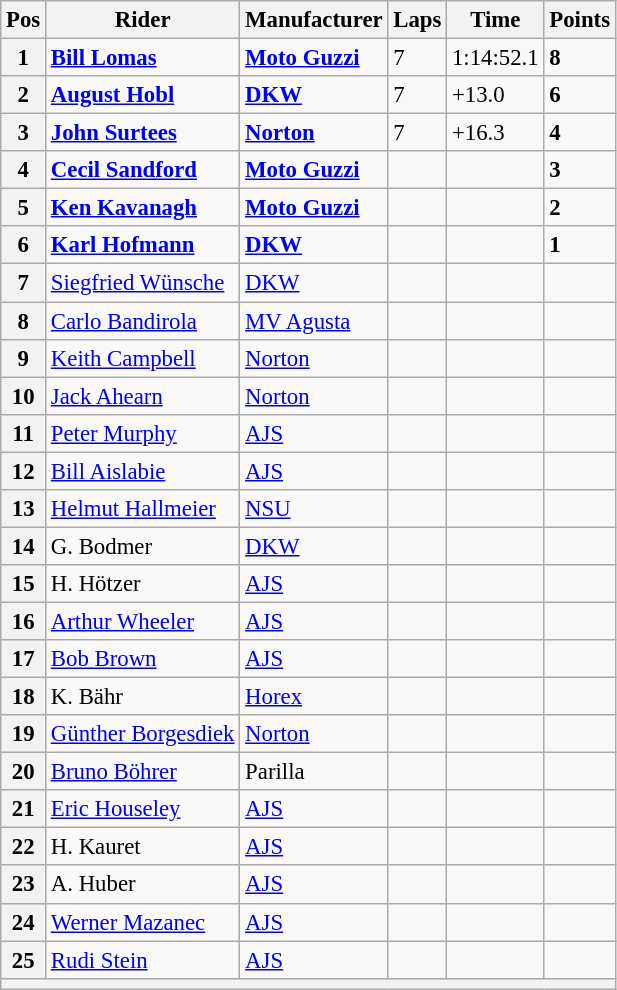<table class="wikitable" style="font-size: 95%;">
<tr>
<th>Pos</th>
<th>Rider</th>
<th>Manufacturer</th>
<th>Laps</th>
<th>Time</th>
<th>Points</th>
</tr>
<tr>
<th>1</th>
<td> <strong><a href='#'>Bill Lomas</a></strong></td>
<td><strong><a href='#'>Moto Guzzi</a></strong></td>
<td>7</td>
<td>1:14:52.1</td>
<td><strong>8</strong></td>
</tr>
<tr>
<th>2</th>
<td> <strong><a href='#'>August Hobl</a></strong></td>
<td><strong><a href='#'>DKW</a></strong></td>
<td>7</td>
<td>+13.0</td>
<td><strong>6</strong></td>
</tr>
<tr>
<th>3</th>
<td> <strong><a href='#'>John Surtees</a></strong></td>
<td><strong><a href='#'>Norton</a></strong></td>
<td>7</td>
<td>+16.3</td>
<td><strong>4</strong></td>
</tr>
<tr>
<th>4</th>
<td> <strong><a href='#'>Cecil Sandford</a></strong></td>
<td><strong><a href='#'>Moto Guzzi</a></strong></td>
<td></td>
<td></td>
<td><strong>3</strong></td>
</tr>
<tr>
<th>5</th>
<td> <strong><a href='#'>Ken Kavanagh</a></strong></td>
<td><strong><a href='#'>Moto Guzzi</a></strong></td>
<td></td>
<td></td>
<td><strong>2</strong></td>
</tr>
<tr>
<th>6</th>
<td> <strong><a href='#'>Karl Hofmann</a></strong></td>
<td><strong><a href='#'>DKW</a></strong></td>
<td></td>
<td></td>
<td><strong>1</strong></td>
</tr>
<tr>
<th>7</th>
<td> <a href='#'>Siegfried Wünsche</a></td>
<td><a href='#'>DKW</a></td>
<td></td>
<td></td>
<td></td>
</tr>
<tr>
<th>8</th>
<td> <a href='#'>Carlo Bandirola</a></td>
<td><a href='#'>MV Agusta</a></td>
<td></td>
<td></td>
<td></td>
</tr>
<tr>
<th>9</th>
<td> <a href='#'>Keith Campbell</a></td>
<td><a href='#'>Norton</a></td>
<td></td>
<td></td>
<td></td>
</tr>
<tr>
<th>10</th>
<td> <a href='#'>Jack Ahearn</a></td>
<td><a href='#'>Norton</a></td>
<td></td>
<td></td>
<td></td>
</tr>
<tr>
<th>11</th>
<td> <a href='#'>Peter Murphy</a></td>
<td><a href='#'>AJS</a></td>
<td></td>
<td></td>
<td></td>
</tr>
<tr>
<th>12</th>
<td> <a href='#'>Bill Aislabie</a></td>
<td><a href='#'>AJS</a></td>
<td></td>
<td></td>
<td></td>
</tr>
<tr>
<th>13</th>
<td> <a href='#'>Helmut Hallmeier</a></td>
<td><a href='#'>NSU</a></td>
<td></td>
<td></td>
<td></td>
</tr>
<tr>
<th>14</th>
<td> G. Bodmer</td>
<td><a href='#'>DKW</a></td>
<td></td>
<td></td>
<td></td>
</tr>
<tr>
<th>15</th>
<td> H. Hötzer</td>
<td><a href='#'>AJS</a></td>
<td></td>
<td></td>
<td></td>
</tr>
<tr>
<th>16</th>
<td> <a href='#'>Arthur Wheeler</a></td>
<td><a href='#'>AJS</a></td>
<td></td>
<td></td>
<td></td>
</tr>
<tr>
<th>17</th>
<td> <a href='#'>Bob Brown</a></td>
<td><a href='#'>AJS</a></td>
<td></td>
<td></td>
<td></td>
</tr>
<tr>
<th>18</th>
<td> K. Bähr</td>
<td><a href='#'>Horex</a></td>
<td></td>
<td></td>
<td></td>
</tr>
<tr>
<th>19</th>
<td> <a href='#'>Günther Borgesdiek</a></td>
<td><a href='#'>Norton</a></td>
<td></td>
<td></td>
<td></td>
</tr>
<tr>
<th>20</th>
<td> <a href='#'>Bruno Böhrer</a></td>
<td>Parilla</td>
<td></td>
<td></td>
<td></td>
</tr>
<tr>
<th>21</th>
<td> <a href='#'>Eric Houseley</a></td>
<td><a href='#'>AJS</a></td>
<td></td>
<td></td>
<td></td>
</tr>
<tr>
<th>22</th>
<td> H. Kauret</td>
<td><a href='#'>AJS</a></td>
<td></td>
<td></td>
<td></td>
</tr>
<tr>
<th>23</th>
<td> A. Huber</td>
<td><a href='#'>AJS</a></td>
<td></td>
<td></td>
<td></td>
</tr>
<tr>
<th>24</th>
<td> <a href='#'>Werner Mazanec</a></td>
<td><a href='#'>AJS</a></td>
<td></td>
<td></td>
<td></td>
</tr>
<tr>
<th>25</th>
<td> <a href='#'>Rudi Stein</a></td>
<td><a href='#'>AJS</a></td>
<td></td>
<td></td>
<td></td>
</tr>
<tr>
<th colspan=6></th>
</tr>
</table>
